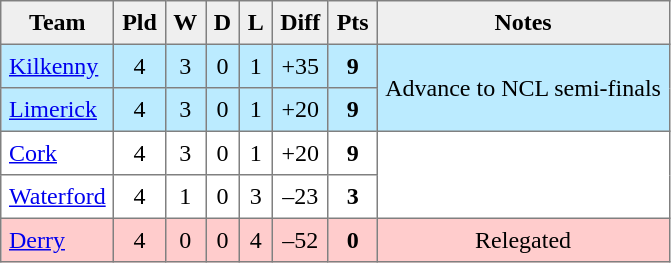<table style=border-collapse:collapse border=1 cellspacing=0 cellpadding=5>
<tr align=center bgcolor=#efefef>
<th>Team</th>
<th>Pld</th>
<th>W</th>
<th>D</th>
<th>L</th>
<th>Diff</th>
<th>Pts</th>
<th>Notes</th>
</tr>
<tr align=center style="background:#BBEBFF">
<td style="text-align:left;"> <a href='#'>Kilkenny</a></td>
<td>4</td>
<td>3</td>
<td>0</td>
<td>1</td>
<td>+35</td>
<td><strong>9</strong></td>
<td rowspan=2>Advance to NCL semi-finals</td>
</tr>
<tr align=center style="background:#BBEBFF;">
<td style="text-align:left;"> <a href='#'>Limerick</a></td>
<td>4</td>
<td>3</td>
<td>0</td>
<td>1</td>
<td>+20</td>
<td><strong>9</strong></td>
</tr>
<tr align=center style="background:#FFFFFF;">
<td style="text-align:left;"> <a href='#'>Cork</a></td>
<td>4</td>
<td>3</td>
<td>0</td>
<td>1</td>
<td>+20</td>
<td><strong>9</strong></td>
<td rowspan=2></td>
</tr>
<tr align=center style="background:#FFFFFF;">
<td style="text-align:left;"> <a href='#'>Waterford</a></td>
<td>4</td>
<td>1</td>
<td>0</td>
<td>3</td>
<td>–23</td>
<td><strong>3</strong></td>
</tr>
<tr align=center style="background:#FFCCCC;">
<td style="text-align:left;"> <a href='#'>Derry</a></td>
<td>4</td>
<td>0</td>
<td>0</td>
<td>4</td>
<td>–52</td>
<td><strong>0</strong></td>
<td>Relegated</td>
</tr>
</table>
